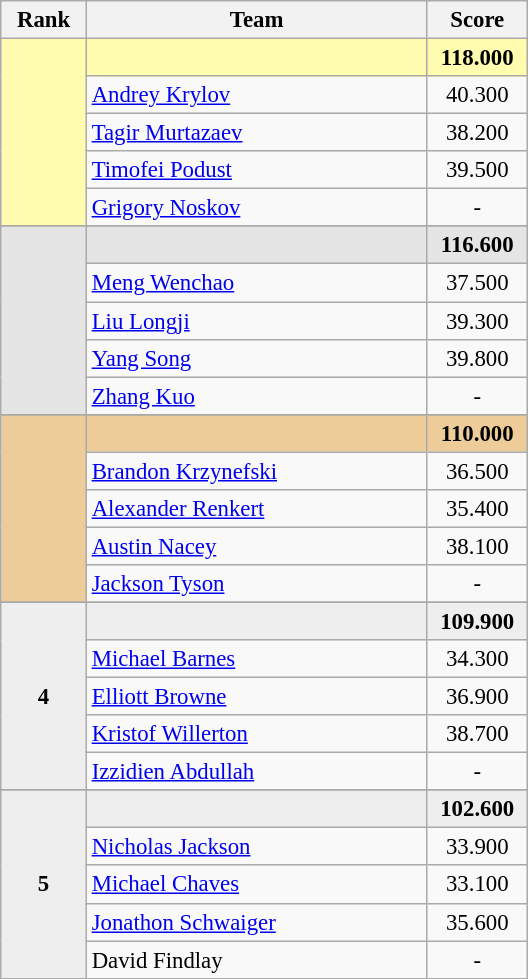<table class="wikitable" style="text-align:center; font-size:95%">
<tr>
<th style="width:50px;">Rank</th>
<th style="width:220px;">Team</th>
<th style="width:60px;">Score</th>
</tr>
<tr style="background:#fffcaf;">
<td rowspan=5></td>
<td style="text-align:left;"><strong></strong></td>
<td><strong>118.000</strong></td>
</tr>
<tr>
<td style="text-align:left;"><a href='#'>Andrey Krylov</a></td>
<td>40.300</td>
</tr>
<tr>
<td style="text-align:left;"><a href='#'>Tagir Murtazaev</a></td>
<td>38.200</td>
</tr>
<tr>
<td style="text-align:left;"><a href='#'>Timofei Podust</a></td>
<td>39.500</td>
</tr>
<tr>
<td style="text-align:left;"><a href='#'>Grigory Noskov</a></td>
<td>-</td>
</tr>
<tr>
</tr>
<tr style="background:#e5e5e5;">
<td rowspan=5></td>
<td style="text-align:left;"><strong></strong></td>
<td><strong>116.600</strong></td>
</tr>
<tr>
<td style="text-align:left;"><a href='#'>Meng Wenchao</a></td>
<td>37.500</td>
</tr>
<tr>
<td style="text-align:left;"><a href='#'>Liu Longji</a></td>
<td>39.300</td>
</tr>
<tr>
<td style="text-align:left;"><a href='#'>Yang Song</a></td>
<td>39.800</td>
</tr>
<tr>
<td style="text-align:left;"><a href='#'>Zhang Kuo</a></td>
<td>-</td>
</tr>
<tr>
</tr>
<tr style="background:#ec9;">
<td rowspan=5></td>
<td style="text-align:left;"><strong></strong></td>
<td><strong>110.000</strong></td>
</tr>
<tr>
<td style="text-align:left;"><a href='#'>Brandon Krzynefski</a></td>
<td>36.500</td>
</tr>
<tr>
<td style="text-align:left;"><a href='#'>Alexander Renkert</a></td>
<td>35.400</td>
</tr>
<tr>
<td style="text-align:left;"><a href='#'>Austin Nacey</a></td>
<td>38.100</td>
</tr>
<tr>
<td style="text-align:left;"><a href='#'>Jackson Tyson</a></td>
<td>-</td>
</tr>
<tr>
</tr>
<tr style="background:#eee;">
<td rowspan=5><strong>4</strong></td>
<td style="text-align:left;"><strong></strong></td>
<td><strong>109.900</strong></td>
</tr>
<tr>
<td style="text-align:left;"><a href='#'>Michael Barnes</a></td>
<td>34.300</td>
</tr>
<tr>
<td style="text-align:left;"><a href='#'>Elliott Browne</a></td>
<td>36.900</td>
</tr>
<tr>
<td style="text-align:left;"><a href='#'>Kristof Willerton</a></td>
<td>38.700</td>
</tr>
<tr>
<td style="text-align:left;"><a href='#'>Izzidien Abdullah</a></td>
<td>-</td>
</tr>
<tr>
</tr>
<tr style="background:#eee;">
<td rowspan=5><strong>5</strong></td>
<td style="text-align:left;"><strong></strong></td>
<td><strong>102.600</strong></td>
</tr>
<tr>
<td style="text-align:left;"><a href='#'>Nicholas Jackson</a></td>
<td>33.900</td>
</tr>
<tr>
<td style="text-align:left;"><a href='#'>Michael Chaves</a></td>
<td>33.100</td>
</tr>
<tr>
<td style="text-align:left;"><a href='#'>Jonathon Schwaiger</a></td>
<td>35.600</td>
</tr>
<tr>
<td style="text-align:left;">David Findlay</td>
<td>-</td>
</tr>
</table>
